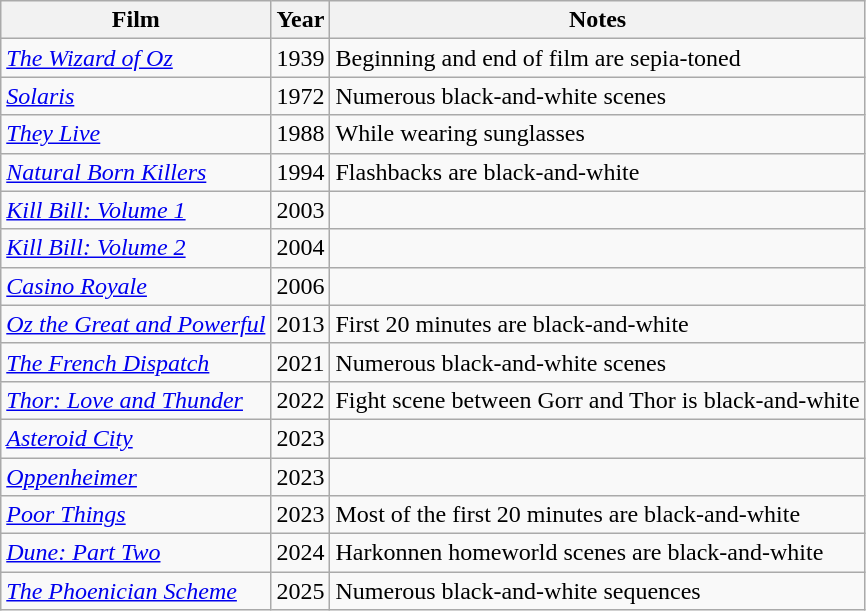<table class="wikitable sortable">
<tr>
<th>Film</th>
<th>Year</th>
<th>Notes</th>
</tr>
<tr>
<td><em><a href='#'>The Wizard of Oz</a></em></td>
<td>1939</td>
<td>Beginning and end of film are sepia-toned</td>
</tr>
<tr>
<td><em><a href='#'>Solaris</a></em></td>
<td>1972</td>
<td>Numerous black-and-white scenes</td>
</tr>
<tr>
<td><em><a href='#'>They Live</a></em></td>
<td>1988</td>
<td>While wearing sunglasses</td>
</tr>
<tr>
<td><em><a href='#'>Natural Born Killers</a></em></td>
<td>1994</td>
<td>Flashbacks are black-and-white</td>
</tr>
<tr>
<td><em><a href='#'>Kill Bill: Volume 1</a></em></td>
<td>2003</td>
<td></td>
</tr>
<tr>
<td><em><a href='#'>Kill Bill: Volume 2</a></em></td>
<td>2004</td>
<td></td>
</tr>
<tr>
<td><em><a href='#'>Casino Royale</a></em></td>
<td>2006</td>
<td></td>
</tr>
<tr>
<td><em><a href='#'>Oz the Great and Powerful</a></em></td>
<td>2013</td>
<td>First 20 minutes are black-and-white</td>
</tr>
<tr>
<td><em><a href='#'>The French Dispatch</a></em></td>
<td>2021</td>
<td>Numerous black-and-white scenes</td>
</tr>
<tr>
<td><em><a href='#'>Thor: Love and Thunder</a></em></td>
<td>2022</td>
<td>Fight scene between Gorr and Thor is black-and-white</td>
</tr>
<tr>
<td><em><a href='#'>Asteroid City</a></em></td>
<td>2023</td>
<td></td>
</tr>
<tr>
<td><em><a href='#'>Oppenheimer</a></em></td>
<td>2023</td>
<td></td>
</tr>
<tr>
<td><em><a href='#'>Poor Things</a></em></td>
<td>2023</td>
<td>Most of the first 20 minutes are black-and-white</td>
</tr>
<tr>
<td><em><a href='#'>Dune: Part Two</a></em></td>
<td>2024</td>
<td>Harkonnen homeworld scenes are black-and-white</td>
</tr>
<tr>
<td><em><a href='#'>The Phoenician Scheme</a></em></td>
<td>2025</td>
<td>Numerous black-and-white sequences</td>
</tr>
</table>
